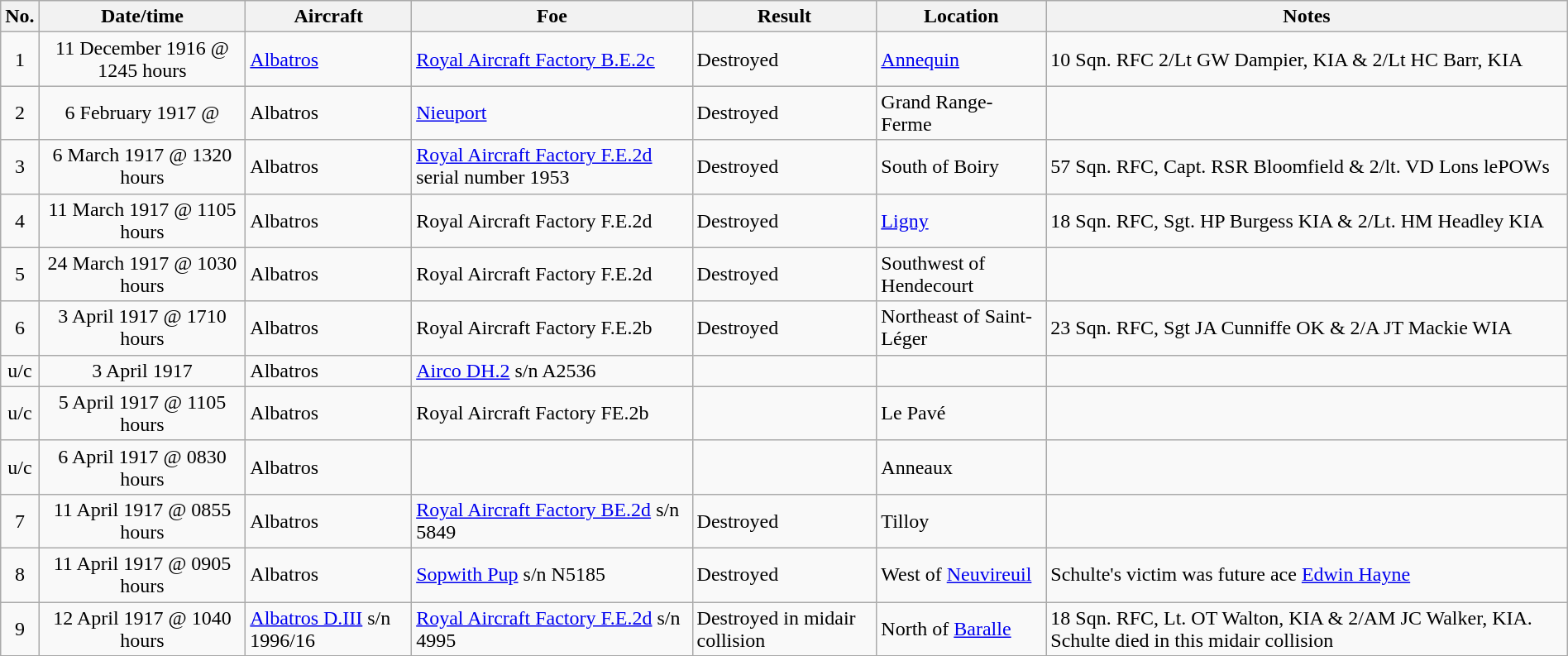<table class="wikitable" border="1" style="margin: 1em auto 1em auto">
<tr>
<th>No.</th>
<th>Date/time</th>
<th>Aircraft</th>
<th>Foe</th>
<th>Result</th>
<th>Location</th>
<th>Notes</th>
</tr>
<tr>
<td align="center">1</td>
<td align="center">11 December 1916 @ 1245 hours</td>
<td><a href='#'>Albatros</a></td>
<td><a href='#'>Royal Aircraft Factory B.E.2c</a></td>
<td>Destroyed</td>
<td><a href='#'>Annequin</a></td>
<td>10 Sqn. RFC 2/Lt GW Dampier, KIA & 2/Lt HC Barr, KIA</td>
</tr>
<tr>
<td align="center">2</td>
<td align="center">6 February 1917 @</td>
<td>Albatros</td>
<td><a href='#'>Nieuport</a></td>
<td>Destroyed</td>
<td>Grand Range-Ferme</td>
<td></td>
</tr>
<tr>
<td align="center">3</td>
<td align="center">6 March 1917 @ 1320 hours</td>
<td>Albatros</td>
<td><a href='#'>Royal Aircraft Factory F.E.2d</a> serial number 1953</td>
<td>Destroyed</td>
<td>South of Boiry</td>
<td>57 Sqn. RFC, Capt. RSR Bloomfield & 2/lt. VD Lons lePOWs</td>
</tr>
<tr>
<td align="center">4</td>
<td align="center">11 March 1917 @ 1105 hours</td>
<td>Albatros</td>
<td>Royal Aircraft Factory F.E.2d</td>
<td>Destroyed</td>
<td><a href='#'>Ligny</a></td>
<td>18 Sqn. RFC, Sgt. HP Burgess KIA & 2/Lt. HM Headley KIA</td>
</tr>
<tr>
<td align="center">5</td>
<td align="center">24 March 1917 @ 1030 hours</td>
<td>Albatros</td>
<td>Royal Aircraft Factory F.E.2d</td>
<td>Destroyed</td>
<td>Southwest of Hendecourt</td>
<td></td>
</tr>
<tr>
<td align="center">6</td>
<td align="center">3 April 1917 @ 1710 hours</td>
<td>Albatros</td>
<td>Royal Aircraft Factory F.E.2b</td>
<td>Destroyed</td>
<td>Northeast of Saint-Léger</td>
<td>23 Sqn. RFC, Sgt JA Cunniffe OK & 2/A JT Mackie WIA</td>
</tr>
<tr>
<td align="center">u/c</td>
<td align="center">3 April 1917</td>
<td>Albatros</td>
<td><a href='#'>Airco DH.2</a> s/n A2536</td>
<td></td>
<td></td>
<td></td>
</tr>
<tr>
<td align="center">u/c</td>
<td align="center">5 April 1917 @ 1105 hours</td>
<td>Albatros</td>
<td>Royal Aircraft Factory FE.2b</td>
<td></td>
<td>Le Pavé</td>
<td></td>
</tr>
<tr>
<td align="center">u/c</td>
<td align="center">6 April 1917 @ 0830 hours</td>
<td>Albatros</td>
<td></td>
<td></td>
<td>Anneaux</td>
<td></td>
</tr>
<tr>
<td align="center">7</td>
<td align="center">11 April 1917 @ 0855 hours</td>
<td>Albatros</td>
<td><a href='#'>Royal Aircraft Factory BE.2d</a> s/n 5849</td>
<td>Destroyed</td>
<td>Tilloy</td>
<td></td>
</tr>
<tr>
<td align="center">8</td>
<td align="center">11 April 1917 @ 0905 hours</td>
<td>Albatros</td>
<td><a href='#'>Sopwith Pup</a> s/n N5185</td>
<td>Destroyed</td>
<td>West of <a href='#'>Neuvireuil</a></td>
<td>Schulte's victim was future ace <a href='#'>Edwin Hayne</a></td>
</tr>
<tr>
<td align="center">9</td>
<td align="center">12 April 1917 @ 1040 hours</td>
<td><a href='#'>Albatros D.III</a> s/n 1996/16</td>
<td><a href='#'>Royal Aircraft Factory F.E.2d</a> s/n 4995</td>
<td>Destroyed in midair collision</td>
<td>North of <a href='#'>Baralle</a></td>
<td>18 Sqn. RFC, Lt. OT Walton, KIA & 2/AM JC Walker, KIA. Schulte died in this midair collision</td>
</tr>
<tr>
</tr>
</table>
